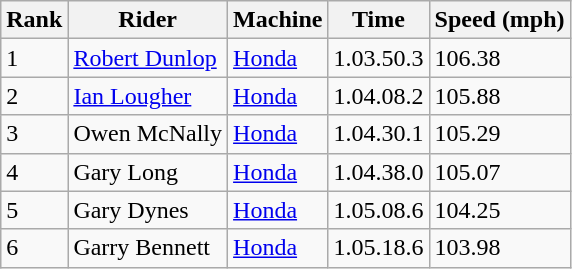<table class="wikitable">
<tr>
<th>Rank</th>
<th>Rider</th>
<th>Machine</th>
<th>Time</th>
<th>Speed (mph)</th>
</tr>
<tr>
<td>1</td>
<td> <a href='#'>Robert Dunlop</a></td>
<td><a href='#'>Honda</a></td>
<td>1.03.50.3</td>
<td>106.38</td>
</tr>
<tr>
<td>2</td>
<td> <a href='#'>Ian Lougher</a></td>
<td><a href='#'>Honda</a></td>
<td>1.04.08.2</td>
<td>105.88</td>
</tr>
<tr>
<td>3</td>
<td> Owen McNally</td>
<td><a href='#'>Honda</a></td>
<td>1.04.30.1</td>
<td>105.29</td>
</tr>
<tr>
<td>4</td>
<td>Gary Long</td>
<td><a href='#'>Honda</a></td>
<td>1.04.38.0</td>
<td>105.07</td>
</tr>
<tr>
<td>5</td>
<td> Gary Dynes</td>
<td><a href='#'>Honda</a></td>
<td>1.05.08.6</td>
<td>104.25</td>
</tr>
<tr>
<td>6</td>
<td>Garry Bennett</td>
<td><a href='#'>Honda</a></td>
<td>1.05.18.6</td>
<td>103.98</td>
</tr>
</table>
